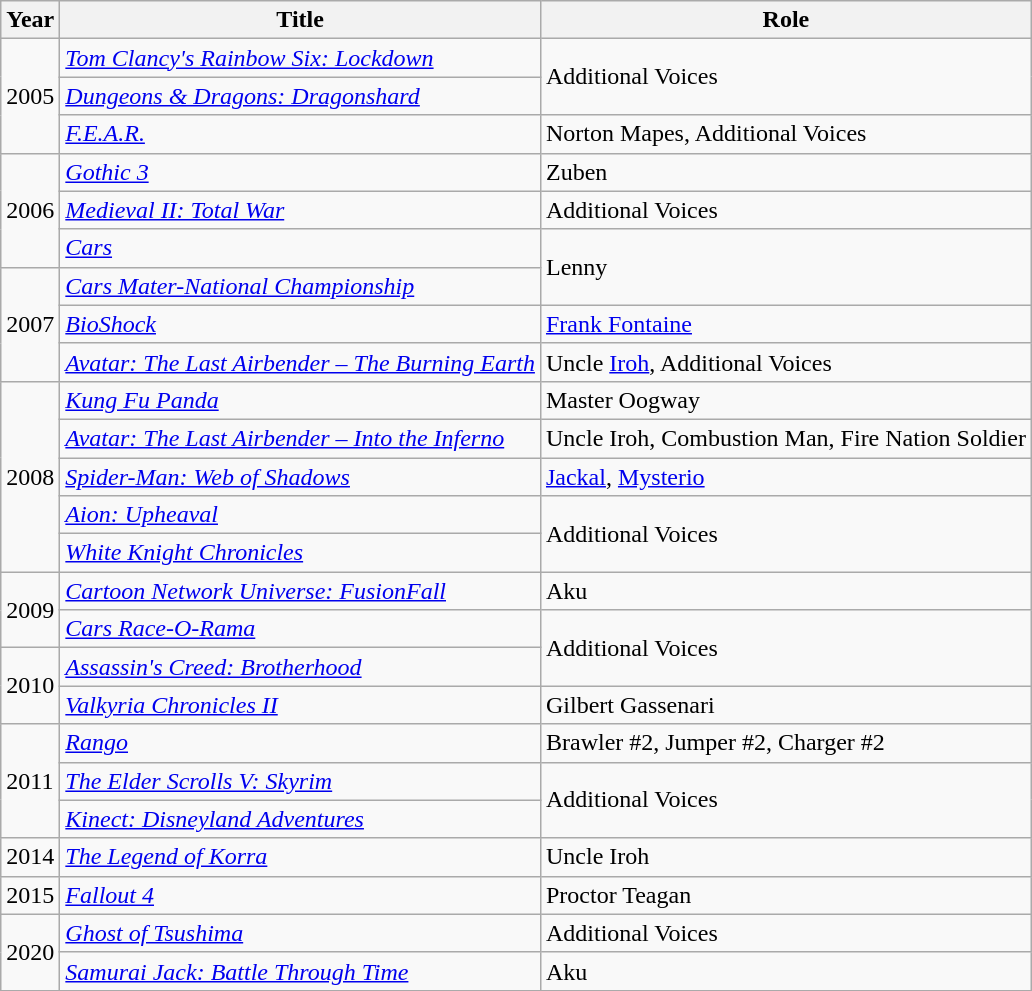<table class="wikitable sortable">
<tr>
<th>Year</th>
<th>Title</th>
<th>Role</th>
</tr>
<tr>
<td rowspan = "3">2005</td>
<td><em><a href='#'>Tom Clancy's Rainbow Six: Lockdown</a></em></td>
<td rowspan = "2">Additional Voices</td>
</tr>
<tr>
<td><em><a href='#'>Dungeons & Dragons: Dragonshard</a></em></td>
</tr>
<tr>
<td><em><a href='#'>F.E.A.R.</a></em></td>
<td>Norton Mapes, Additional Voices</td>
</tr>
<tr>
<td rowspan = "3">2006</td>
<td><em><a href='#'>Gothic 3</a></em></td>
<td>Zuben</td>
</tr>
<tr>
<td><em><a href='#'>Medieval II: Total War</a></em></td>
<td>Additional Voices</td>
</tr>
<tr>
<td><em><a href='#'>Cars</a></em></td>
<td rowspan = "2">Lenny</td>
</tr>
<tr>
<td rowspan = "3">2007</td>
<td><em><a href='#'>Cars Mater-National Championship</a></em></td>
</tr>
<tr>
<td><em><a href='#'>BioShock</a></em></td>
<td><a href='#'>Frank Fontaine</a></td>
</tr>
<tr>
<td><em><a href='#'>Avatar: The Last Airbender – The Burning Earth</a></em></td>
<td>Uncle <a href='#'>Iroh</a>, Additional Voices</td>
</tr>
<tr>
<td rowspan = "5">2008</td>
<td><em><a href='#'>Kung Fu Panda</a></em></td>
<td>Master Oogway</td>
</tr>
<tr>
<td><em><a href='#'>Avatar: The Last Airbender &ndash; Into the Inferno</a></em></td>
<td>Uncle Iroh, Combustion Man, Fire Nation Soldier</td>
</tr>
<tr>
<td><em><a href='#'>Spider-Man: Web of Shadows</a></em></td>
<td><a href='#'>Jackal</a>, <a href='#'>Mysterio</a></td>
</tr>
<tr>
<td><em><a href='#'>Aion: Upheaval</a></em></td>
<td rowspan = "2">Additional Voices</td>
</tr>
<tr>
<td><em><a href='#'>White Knight Chronicles</a></em></td>
</tr>
<tr>
<td rowspan = "2">2009</td>
<td><em><a href='#'>Cartoon Network Universe: FusionFall</a></em></td>
<td>Aku</td>
</tr>
<tr>
<td><em><a href='#'>Cars Race-O-Rama</a></em></td>
<td rowspan = "2">Additional Voices</td>
</tr>
<tr>
<td rowspan = "2">2010</td>
<td><em><a href='#'>Assassin's Creed: Brotherhood</a></em></td>
</tr>
<tr>
<td><em><a href='#'>Valkyria Chronicles II</a></em></td>
<td>Gilbert Gassenari</td>
</tr>
<tr>
<td rowspan = "3">2011</td>
<td><em><a href='#'>Rango</a></em></td>
<td>Brawler #2, Jumper #2, Charger #2</td>
</tr>
<tr>
<td><em><a href='#'>The Elder Scrolls V: Skyrim</a></em></td>
<td rowspan = "2">Additional Voices</td>
</tr>
<tr>
<td><em><a href='#'>Kinect: Disneyland Adventures</a></em></td>
</tr>
<tr>
<td>2014</td>
<td><em><a href='#'>The Legend of Korra</a></em></td>
<td>Uncle Iroh</td>
</tr>
<tr>
<td>2015</td>
<td><em><a href='#'>Fallout 4</a></em></td>
<td>Proctor Teagan</td>
</tr>
<tr>
<td rowspan = "2">2020</td>
<td><em><a href='#'>Ghost of Tsushima</a></em></td>
<td>Additional Voices</td>
</tr>
<tr>
<td><em><a href='#'>Samurai Jack: Battle Through Time</a></em></td>
<td>Aku</td>
</tr>
<tr>
</tr>
</table>
